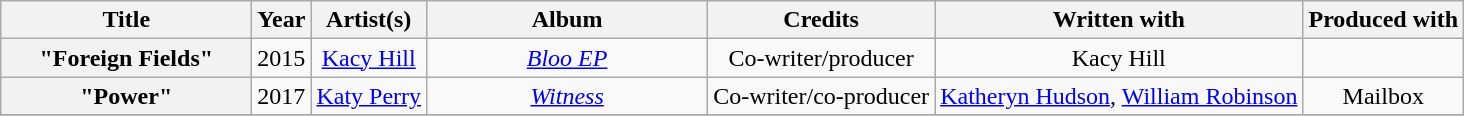<table class="wikitable plainrowheaders" style="text-align:center;">
<tr>
<th scope="col" style="width:160px;">Title</th>
<th scope="col">Year</th>
<th scope="col">Artist(s)</th>
<th scope="col" style="width:180px;">Album</th>
<th scope="col">Credits</th>
<th scope="col">Written with</th>
<th scope="col">Produced with</th>
</tr>
<tr>
<th scope="row">"Foreign Fields"</th>
<td>2015</td>
<td><a href='#'>Kacy Hill</a></td>
<td><em><a href='#'>Bloo EP</a></em></td>
<td>Co-writer/producer</td>
<td>Kacy Hill</td>
<td></td>
</tr>
<tr>
<th scope="row">"Power"</th>
<td>2017</td>
<td><a href='#'>Katy Perry</a></td>
<td><em><a href='#'>Witness</a></em></td>
<td>Co-writer/co-producer</td>
<td><a href='#'>Katheryn Hudson</a>, <a href='#'>William Robinson</a></td>
<td>Mailbox</td>
</tr>
<tr>
</tr>
</table>
